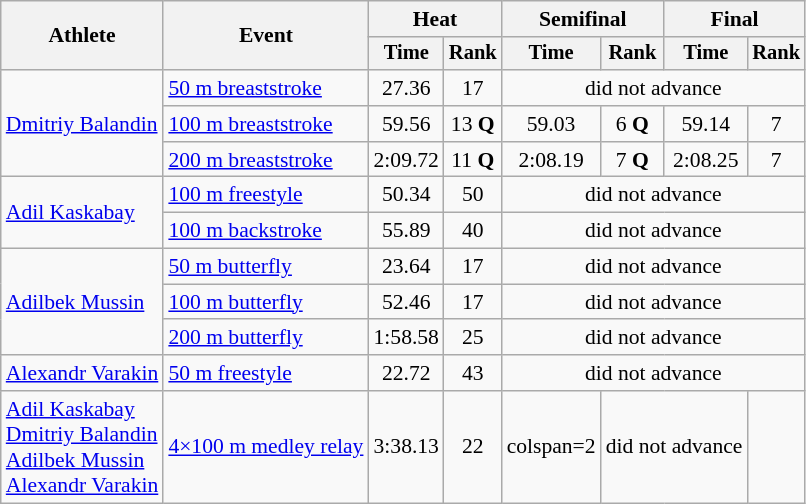<table class="wikitable" style="text-align:center; font-size:90%">
<tr>
<th rowspan="2">Athlete</th>
<th rowspan="2">Event</th>
<th colspan="2">Heat</th>
<th colspan="2">Semifinal</th>
<th colspan="2">Final</th>
</tr>
<tr style="font-size:95%">
<th>Time</th>
<th>Rank</th>
<th>Time</th>
<th>Rank</th>
<th>Time</th>
<th>Rank</th>
</tr>
<tr>
<td align=left rowspan=3><a href='#'>Dmitriy Balandin</a></td>
<td align=left><a href='#'>50 m breaststroke</a></td>
<td>27.36</td>
<td>17</td>
<td colspan=4>did not advance</td>
</tr>
<tr>
<td align=left><a href='#'>100 m breaststroke</a></td>
<td>59.56</td>
<td>13 <strong>Q</strong></td>
<td>59.03</td>
<td>6 <strong>Q</strong></td>
<td>59.14</td>
<td>7</td>
</tr>
<tr>
<td align=left><a href='#'>200 m breaststroke</a></td>
<td>2:09.72</td>
<td>11 <strong>Q</strong></td>
<td>2:08.19</td>
<td>7 <strong>Q</strong></td>
<td>2:08.25</td>
<td>7</td>
</tr>
<tr>
<td align=left rowspan=2><a href='#'>Adil Kaskabay</a></td>
<td align=left><a href='#'>100 m freestyle</a></td>
<td>50.34</td>
<td>50</td>
<td colspan=4>did not advance</td>
</tr>
<tr>
<td align=left><a href='#'>100 m backstroke</a></td>
<td>55.89</td>
<td>40</td>
<td colspan=4>did not advance</td>
</tr>
<tr>
<td align=left rowspan=3><a href='#'>Adilbek Mussin</a></td>
<td align=left><a href='#'>50 m butterfly</a></td>
<td>23.64</td>
<td>17</td>
<td colspan=4>did not advance</td>
</tr>
<tr>
<td align=left><a href='#'>100 m butterfly</a></td>
<td>52.46</td>
<td>17</td>
<td colspan=4>did not advance</td>
</tr>
<tr>
<td align=left><a href='#'>200 m butterfly</a></td>
<td>1:58.58</td>
<td>25</td>
<td colspan=4>did not advance</td>
</tr>
<tr>
<td align=left><a href='#'>Alexandr Varakin</a></td>
<td align=left><a href='#'>50 m freestyle</a></td>
<td>22.72</td>
<td>43</td>
<td colspan=4>did not advance</td>
</tr>
<tr>
<td align=left><a href='#'>Adil Kaskabay</a><br><a href='#'>Dmitriy Balandin</a><br><a href='#'>Adilbek Mussin</a><br><a href='#'>Alexandr Varakin</a></td>
<td align=left><a href='#'>4×100 m medley relay</a></td>
<td>3:38.13</td>
<td>22</td>
<td>colspan=2 </td>
<td colspan=2>did not advance</td>
</tr>
</table>
